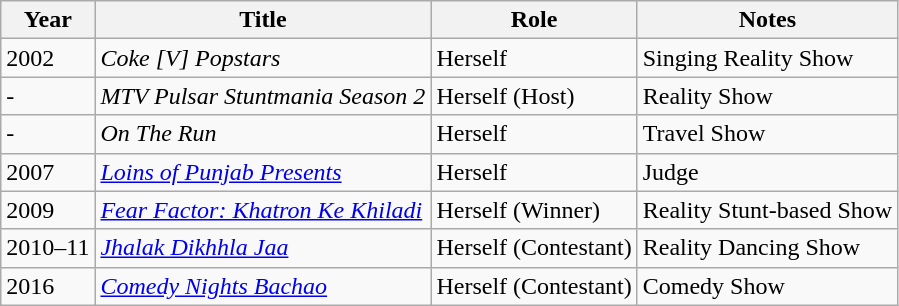<table class="wikitable">
<tr>
<th>Year</th>
<th>Title</th>
<th>Role</th>
<th>Notes</th>
</tr>
<tr>
<td>2002</td>
<td><em>Coke [V] Popstars</em></td>
<td>Herself</td>
<td>Singing Reality Show</td>
</tr>
<tr>
<td>-</td>
<td><em>MTV Pulsar Stuntmania Season 2</em></td>
<td>Herself (Host)</td>
<td>Reality Show</td>
</tr>
<tr>
<td>-</td>
<td><em>On The Run</em></td>
<td>Herself</td>
<td>Travel Show</td>
</tr>
<tr>
<td>2007</td>
<td><em><a href='#'>Loins of Punjab Presents</a></em></td>
<td>Herself</td>
<td>Judge</td>
</tr>
<tr>
<td>2009</td>
<td><em><a href='#'>Fear Factor: Khatron Ke Khiladi</a></em></td>
<td>Herself (Winner)</td>
<td>Reality Stunt-based Show</td>
</tr>
<tr>
<td>2010–11</td>
<td><em><a href='#'>Jhalak Dikhhla Jaa</a></em></td>
<td>Herself (Contestant)</td>
<td>Reality Dancing Show</td>
</tr>
<tr>
<td>2016</td>
<td><em><a href='#'>Comedy Nights Bachao</a></em></td>
<td>Herself (Contestant)</td>
<td>Comedy Show</td>
</tr>
</table>
